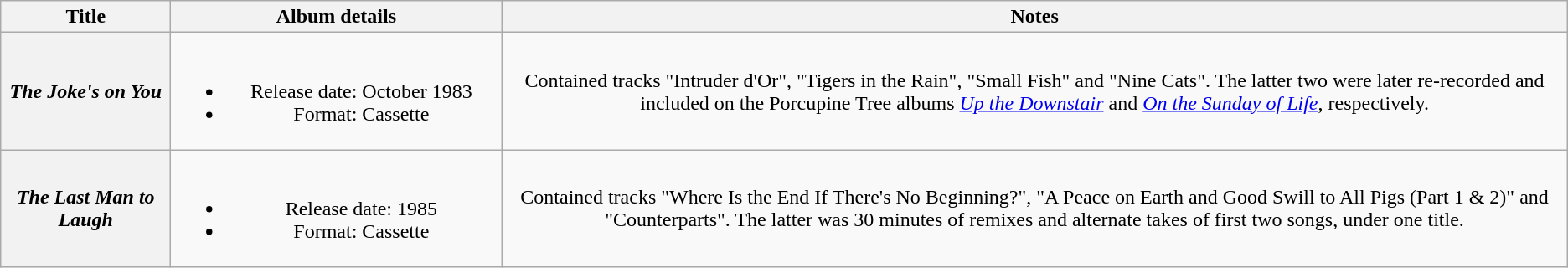<table class="wikitable plainrowheaders" style="text-align:center;">
<tr>
<th scope="col" style="width:8em;">Title</th>
<th scope="col" style="width:16em;">Album details</th>
<th scope="col">Notes</th>
</tr>
<tr>
<th scope="row"><em>The Joke's on You</em></th>
<td><br><ul><li>Release date: October 1983</li><li>Format: Cassette</li></ul></td>
<td>Contained tracks "Intruder d'Or", "Tigers in the Rain", "Small Fish" and "Nine Cats". The latter two were later re-recorded and included on the Porcupine Tree albums <em><a href='#'>Up the Downstair</a></em> and <em><a href='#'>On the Sunday of Life</a></em>, respectively.</td>
</tr>
<tr>
<th scope="row"><em>The Last Man to Laugh</em></th>
<td><br><ul><li>Release date: 1985</li><li>Format: Cassette</li></ul></td>
<td>Contained tracks "Where Is the End If There's No Beginning?", "A Peace on Earth and Good Swill to All Pigs (Part 1 & 2)" and "Counterparts". The latter was 30 minutes of remixes and alternate takes of first two songs, under one title.</td>
</tr>
</table>
